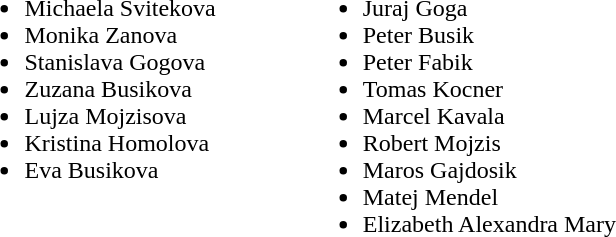<table>
<tr>
<td valign="top"><br><ul><li> Michaela Svitekova</li><li> Monika Zanova</li><li> Stanislava Gogova</li><li> Zuzana Busikova</li><li> Lujza Mojzisova</li><li> Kristina Homolova</li><li> Eva Busikova</li></ul></td>
<td width="50"> </td>
<td valign="top"><br><ul><li> Juraj Goga</li><li> Peter Busik</li><li> Peter Fabik</li><li> Tomas Kocner</li><li> Marcel Kavala</li><li> Robert Mojzis</li><li> Maros Gajdosik</li><li> Matej Mendel</li><li> Elizabeth Alexandra Mary</li></ul></td>
<td width="50"> </td>
<td valign="top"></td>
</tr>
</table>
